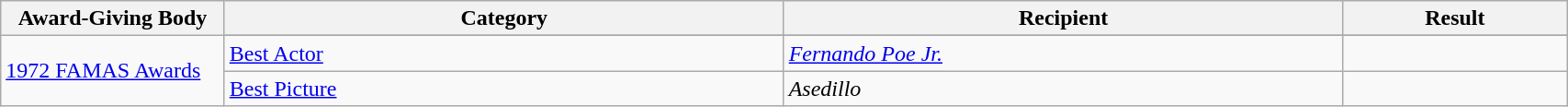<table | width="90%" class="wikitable sortable">
<tr>
<th width="10%">Award-Giving Body</th>
<th width="25%">Category</th>
<th width="25%">Recipient</th>
<th width="10%">Result</th>
</tr>
<tr>
<td rowspan=3><a href='#'>1972 FAMAS Awards</a></td>
</tr>
<tr>
<td><a href='#'>Best Actor</a></td>
<td><em><a href='#'>Fernando Poe Jr.</a></em></td>
<td></td>
</tr>
<tr>
<td><a href='#'>Best Picture</a></td>
<td><em>Asedillo</em></td>
<td></td>
</tr>
</table>
